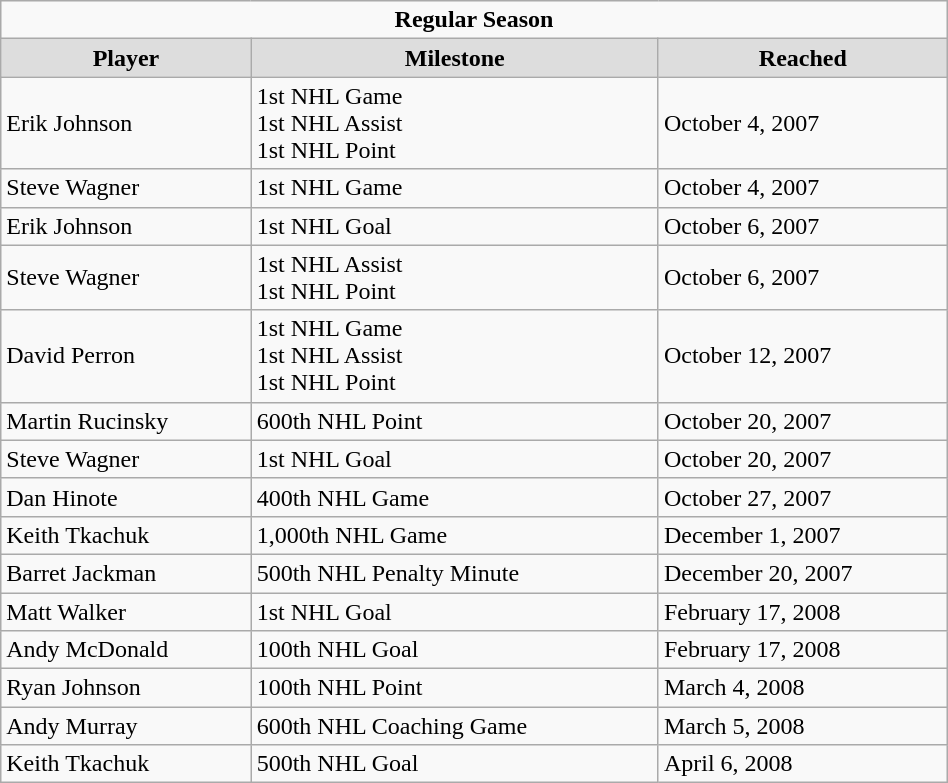<table class="wikitable" width="50%">
<tr>
<td colspan="10" align="center"><strong>Regular Season</strong></td>
</tr>
<tr align="center"  bgcolor="#dddddd">
<td><strong>Player</strong></td>
<td><strong>Milestone</strong></td>
<td><strong>Reached</strong></td>
</tr>
<tr>
<td>Erik Johnson</td>
<td>1st NHL Game<br>1st NHL Assist<br>1st NHL Point</td>
<td>October 4, 2007</td>
</tr>
<tr>
<td>Steve Wagner</td>
<td>1st NHL Game</td>
<td>October 4, 2007</td>
</tr>
<tr>
<td>Erik Johnson</td>
<td>1st NHL Goal</td>
<td>October 6, 2007</td>
</tr>
<tr>
<td>Steve Wagner</td>
<td>1st NHL Assist<br>1st NHL Point</td>
<td>October 6, 2007</td>
</tr>
<tr>
<td>David Perron</td>
<td>1st NHL Game<br>1st NHL Assist<br>1st NHL Point</td>
<td>October 12, 2007</td>
</tr>
<tr>
<td>Martin Rucinsky</td>
<td>600th NHL Point</td>
<td>October 20, 2007</td>
</tr>
<tr>
<td>Steve Wagner</td>
<td>1st NHL Goal</td>
<td>October 20, 2007</td>
</tr>
<tr>
<td>Dan Hinote</td>
<td>400th NHL Game</td>
<td>October 27, 2007</td>
</tr>
<tr>
<td>Keith Tkachuk</td>
<td>1,000th NHL Game</td>
<td>December 1, 2007</td>
</tr>
<tr>
<td>Barret Jackman</td>
<td>500th NHL Penalty Minute</td>
<td>December 20, 2007</td>
</tr>
<tr>
<td>Matt Walker</td>
<td>1st NHL Goal</td>
<td>February 17, 2008</td>
</tr>
<tr>
<td>Andy McDonald</td>
<td>100th NHL Goal</td>
<td>February 17, 2008</td>
</tr>
<tr>
<td>Ryan Johnson</td>
<td>100th NHL Point</td>
<td>March 4, 2008</td>
</tr>
<tr>
<td>Andy Murray</td>
<td>600th NHL Coaching Game</td>
<td>March 5, 2008</td>
</tr>
<tr>
<td>Keith Tkachuk</td>
<td>500th NHL Goal</td>
<td>April 6, 2008</td>
</tr>
</table>
